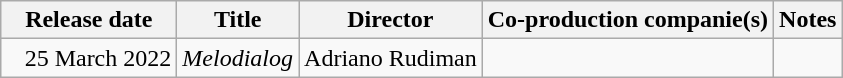<table class="wikitable sortable">
<tr>
<th scope="col" style="width:110px;">Release date</th>
<th>Title</th>
<th>Director</th>
<th>Co-production companie(s)</th>
<th>Notes</th>
</tr>
<tr>
<td align="right">25 March 2022</td>
<td><em>Melodialog</em></td>
<td>Adriano Rudiman</td>
<td></td>
<td></td>
</tr>
</table>
